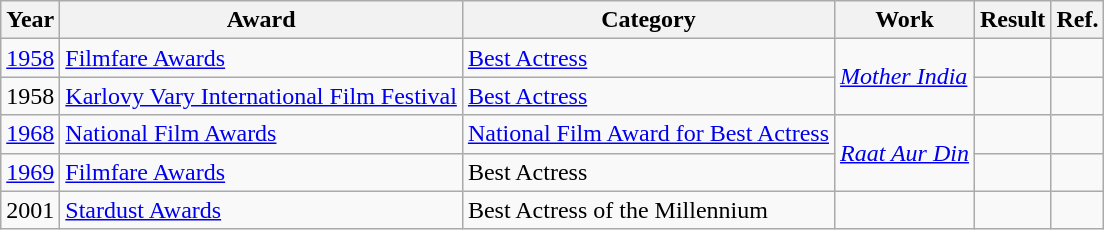<table class="wikitable">
<tr>
<th>Year</th>
<th>Award</th>
<th>Category</th>
<th>Work</th>
<th>Result</th>
<th>Ref.</th>
</tr>
<tr>
<td><a href='#'>1958</a></td>
<td><a href='#'>Filmfare Awards</a></td>
<td><a href='#'>Best Actress</a></td>
<td rowspan="2"><em><a href='#'>Mother India</a></em></td>
<td></td>
<td></td>
</tr>
<tr>
<td>1958</td>
<td><a href='#'>Karlovy Vary International Film Festival</a></td>
<td><a href='#'>Best Actress</a></td>
<td></td>
<td></td>
</tr>
<tr>
<td><a href='#'>1968</a></td>
<td><a href='#'>National Film Awards</a></td>
<td><a href='#'>National Film Award for Best Actress</a></td>
<td rowspan="2"><em><a href='#'>Raat Aur Din</a></em></td>
<td></td>
<td></td>
</tr>
<tr>
<td><a href='#'>1969</a></td>
<td><a href='#'>Filmfare Awards</a></td>
<td>Best Actress</td>
<td></td>
<td></td>
</tr>
<tr>
<td>2001</td>
<td><a href='#'>Stardust Awards</a></td>
<td>Best Actress of the Millennium</td>
<td></td>
<td></td>
<td></td>
</tr>
</table>
